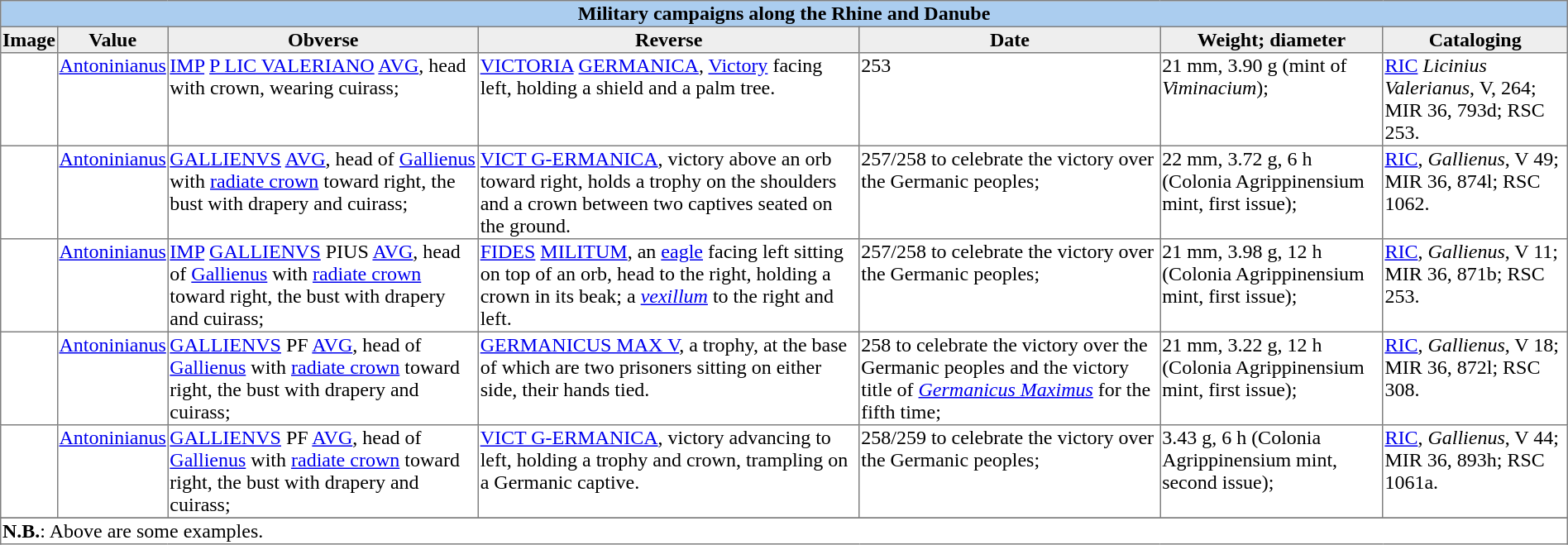<table border="1" cellspacing="0" align="center" style="border-collapse: collapse; text-align:left; ">
<tr style="background: #ABCDEF; text-align:center; ">
<th colspan="7">Military campaigns along the Rhine and Danube</th>
</tr>
<tr style="background: #eee; text-align:center;  vertical-align: top; ">
<th>Image</th>
<th>Value</th>
<th>Obverse</th>
<th>Reverse</th>
<th>Date</th>
<th>Weight; diameter</th>
<th>Cataloging</th>
</tr>
<tr style=" vertical-align: top;">
<td></td>
<td><a href='#'>Antoninianus</a></td>
<td><a href='#'>IMP</a> <a href='#'>P LIC VALERIANO</a> <a href='#'>AVG</a>, head with crown, wearing cuirass;</td>
<td><a href='#'>VICTORIA</a> <a href='#'>GERMANICA</a>, <a href='#'>Victory</a> facing left, holding a shield and a palm tree.</td>
<td>253</td>
<td>21 mm, 3.90 g (mint of <em>Viminacium</em>);</td>
<td><a href='#'>RIC</a> <em>Licinius Valerianus</em>, V, 264; MIR 36, 793d; RSC 253.</td>
</tr>
<tr style=" vertical-align: top;">
<td></td>
<td><a href='#'>Antoninianus</a></td>
<td><a href='#'>GALLIENVS</a> <a href='#'>AVG</a>, head of <a href='#'>Gallienus</a> with <a href='#'>radiate crown</a> toward right, the bust with drapery and cuirass;</td>
<td><a href='#'>VICT G-ERMANICA</a>, victory above an orb toward right, holds a trophy on the shoulders and a crown between two captives seated on the ground.</td>
<td>257/258 to celebrate the victory over the Germanic peoples;</td>
<td>22 mm, 3.72 g, 6 h (Colonia Agrippinensium mint, first issue);</td>
<td><a href='#'>RIC</a>, <em>Gallienus</em>, V 49; MIR 36, 874l; RSC 1062.</td>
</tr>
<tr style=" vertical-align: top;">
<td></td>
<td><a href='#'>Antoninianus</a></td>
<td><a href='#'>IMP</a> <a href='#'>GALLIENVS</a> PIUS <a href='#'>AVG</a>, head of <a href='#'>Gallienus</a> with <a href='#'>radiate crown</a> toward right, the bust with drapery and cuirass;</td>
<td><a href='#'>FIDES</a> <a href='#'>MILITUM</a>, an <a href='#'>eagle</a> facing left sitting on top of an orb, head to the right, holding a crown in its beak; a <em><a href='#'>vexillum</a></em> to the right and left.</td>
<td>257/258 to celebrate the victory over the Germanic peoples;</td>
<td>21 mm, 3.98 g, 12 h (Colonia Agrippinensium mint, first issue);</td>
<td><a href='#'>RIC</a>, <em>Gallienus</em>, V 11; MIR 36, 871b; RSC 253.</td>
</tr>
<tr style=" vertical-align: top;">
<td></td>
<td><a href='#'>Antoninianus</a></td>
<td><a href='#'>GALLIENVS</a> PF <a href='#'>AVG</a>, head of <a href='#'>Gallienus</a> with <a href='#'>radiate crown</a> toward right, the bust with drapery and cuirass;</td>
<td><a href='#'>GERMANICUS MAX V</a>, a trophy, at the base of which are two prisoners sitting on either side, their hands tied.</td>
<td>258 to celebrate the victory over the Germanic peoples and the victory title of <em><a href='#'>Germanicus Maximus</a></em> for the fifth time;</td>
<td>21 mm, 3.22 g, 12 h (Colonia Agrippinensium mint, first issue);</td>
<td><a href='#'>RIC</a>, <em>Gallienus</em>, V 18; MIR 36, 872l; RSC 308.</td>
</tr>
<tr style=" vertical-align: top;">
<td></td>
<td><a href='#'>Antoninianus</a></td>
<td><a href='#'>GALLIENVS</a> PF <a href='#'>AVG</a>, head of <a href='#'>Gallienus</a> with <a href='#'>radiate crown</a> toward right, the bust with drapery and cuirass;</td>
<td><a href='#'>VICT G-ERMANICA</a>, victory advancing to left, holding a trophy and crown, trampling on a Germanic captive.</td>
<td>258/259 to celebrate the victory over the Germanic peoples;</td>
<td>3.43 g, 6 h (Colonia Agrippinensium mint, second issue);</td>
<td><a href='#'>RIC</a>, <em>Gallienus</em>, V 44; MIR 36, 893h; RSC 1061a.</td>
</tr>
<tr style="background: #ABCDEF; text-align:center; ">
</tr>
<tr>
<td colspan="7"><strong>N.B.</strong>: Above are some examples.</td>
</tr>
</table>
